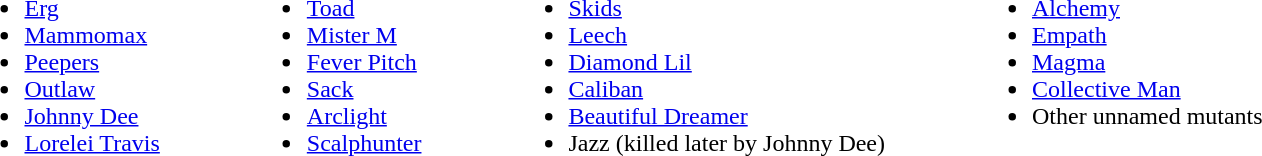<table>
<tr>
<td valign="top"><br><ul><li><a href='#'>Erg</a></li><li><a href='#'>Mammomax</a></li><li><a href='#'>Peepers</a></li><li><a href='#'>Outlaw</a></li><li><a href='#'>Johnny Dee</a></li><li><a href='#'>Lorelei Travis</a></li></ul></td>
<td width="50"> </td>
<td valign="top"><br><ul><li><a href='#'>Toad</a></li><li><a href='#'>Mister M</a></li><li><a href='#'>Fever Pitch</a></li><li><a href='#'>Sack</a></li><li><a href='#'>Arclight</a></li><li><a href='#'>Scalphunter</a></li></ul></td>
<td width="50"> </td>
<td valign="top"><br><ul><li><a href='#'>Skids</a></li><li><a href='#'>Leech</a></li><li><a href='#'>Diamond Lil</a></li><li><a href='#'>Caliban</a></li><li><a href='#'>Beautiful Dreamer</a></li><li>Jazz (killed later by Johnny Dee)</li></ul></td>
<td width="50"> </td>
<td valign="top"><br><ul><li><a href='#'>Alchemy</a></li><li><a href='#'>Empath</a></li><li><a href='#'>Magma</a></li><li><a href='#'>Collective Man</a></li><li>Other unnamed mutants</li></ul></td>
</tr>
</table>
